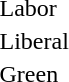<table style="margin-top:1em">
<tr>
<td> </td>
<td>Labor</td>
</tr>
<tr>
<td width=20 > </td>
<td>Liberal</td>
</tr>
<tr>
<td> </td>
<td>Green</td>
</tr>
</table>
